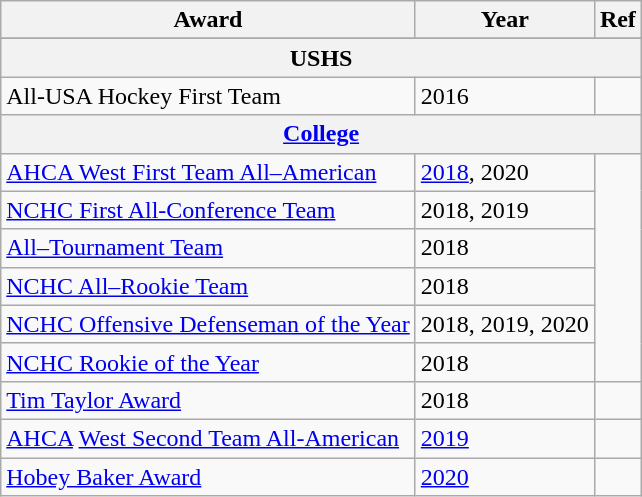<table class="wikitable">
<tr>
<th>Award</th>
<th>Year</th>
<th>Ref</th>
</tr>
<tr>
</tr>
<tr>
<th colspan="3">USHS</th>
</tr>
<tr>
<td>All-USA Hockey First Team</td>
<td>2016</td>
<td></td>
</tr>
<tr>
<th colspan="3"><a href='#'>College</a></th>
</tr>
<tr>
<td><a href='#'>AHCA West First Team All–American</a></td>
<td><a href='#'>2018</a>, 2020</td>
<td rowspan="6"></td>
</tr>
<tr>
<td><a href='#'>NCHC First All-Conference Team</a></td>
<td>2018, 2019</td>
</tr>
<tr>
<td><a href='#'>All–Tournament Team</a></td>
<td>2018</td>
</tr>
<tr>
<td><a href='#'>NCHC All–Rookie Team</a></td>
<td>2018</td>
</tr>
<tr>
<td><a href='#'>NCHC Offensive Defenseman of the Year</a></td>
<td>2018, 2019, 2020</td>
</tr>
<tr>
<td><a href='#'>NCHC Rookie of the Year</a></td>
<td>2018</td>
</tr>
<tr>
<td><a href='#'>Tim Taylor Award</a></td>
<td>2018</td>
<td></td>
</tr>
<tr>
<td><a href='#'>AHCA</a> <a href='#'>West Second Team All-American</a></td>
<td><a href='#'>2019</a></td>
<td></td>
</tr>
<tr>
<td><a href='#'>Hobey Baker Award</a></td>
<td><a href='#'>2020</a></td>
<td></td>
</tr>
</table>
